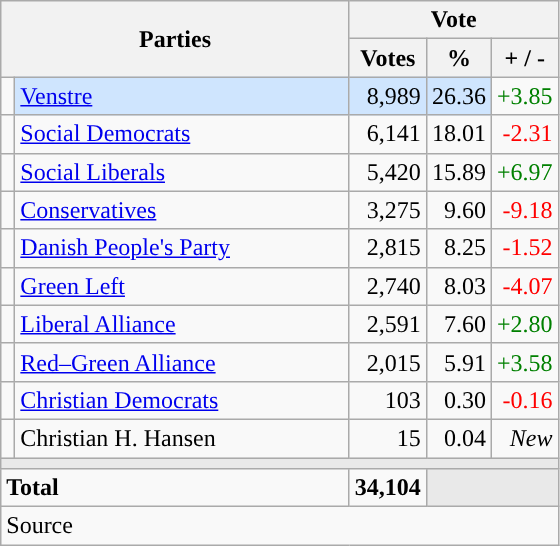<table class="wikitable" style="text-align:right;">
<tr>
<th style="text-align:centre;" rowspan="2" colspan="2" width="225">Parties</th>
<th colspan="3">Vote</th>
</tr>
<tr>
<th width="15">Votes</th>
<th width="15">%</th>
<th width="15">+ / -</th>
</tr>
<tr>
<td width="2" style="color:inherit;background:"></td>
<td bgcolor=#cfe5fe  align="left"><a href='#'>Venstre</a></td>
<td bgcolor=#cfe5fe>8,989</td>
<td bgcolor=#cfe5fe>26.36</td>
<td style=color:green;>+3.85</td>
</tr>
<tr>
<td width="2" style="color:inherit;background:"></td>
<td align="left"><a href='#'>Social Democrats</a></td>
<td>6,141</td>
<td>18.01</td>
<td style=color:red;>-2.31</td>
</tr>
<tr>
<td width="2" style="color:inherit;background:"></td>
<td align="left"><a href='#'>Social Liberals</a></td>
<td>5,420</td>
<td>15.89</td>
<td style=color:green;>+6.97</td>
</tr>
<tr>
<td width="2" style="color:inherit;background:"></td>
<td align="left"><a href='#'>Conservatives</a></td>
<td>3,275</td>
<td>9.60</td>
<td style=color:red;>-9.18</td>
</tr>
<tr>
<td width="2" style="color:inherit;background:"></td>
<td align="left"><a href='#'>Danish People's Party</a></td>
<td>2,815</td>
<td>8.25</td>
<td style=color:red;>-1.52</td>
</tr>
<tr>
<td width="2" style="color:inherit;background:"></td>
<td align="left"><a href='#'>Green Left</a></td>
<td>2,740</td>
<td>8.03</td>
<td style=color:red;>-4.07</td>
</tr>
<tr>
<td width="2" style="color:inherit;background:"></td>
<td align="left"><a href='#'>Liberal Alliance</a></td>
<td>2,591</td>
<td>7.60</td>
<td style=color:green;>+2.80</td>
</tr>
<tr>
<td width="2" style="color:inherit;background:"></td>
<td align="left"><a href='#'>Red–Green Alliance</a></td>
<td>2,015</td>
<td>5.91</td>
<td style=color:green;>+3.58</td>
</tr>
<tr>
<td width="2" style="color:inherit;background:"></td>
<td align="left"><a href='#'>Christian Democrats</a></td>
<td>103</td>
<td>0.30</td>
<td style=color:red;>-0.16</td>
</tr>
<tr>
<td width="2" style="color:inherit;background:"></td>
<td align="left">Christian H. Hansen</td>
<td>15</td>
<td>0.04</td>
<td><em>New</em></td>
</tr>
<tr>
<td colspan="7" bgcolor="#E9E9E9"></td>
</tr>
<tr>
<td align="left" colspan="2"><strong>Total</strong></td>
<td><strong>34,104</strong></td>
<td bgcolor="#E9E9E9" colspan="2"></td>
</tr>
<tr>
<td align="left" colspan="6">Source</td>
</tr>
</table>
